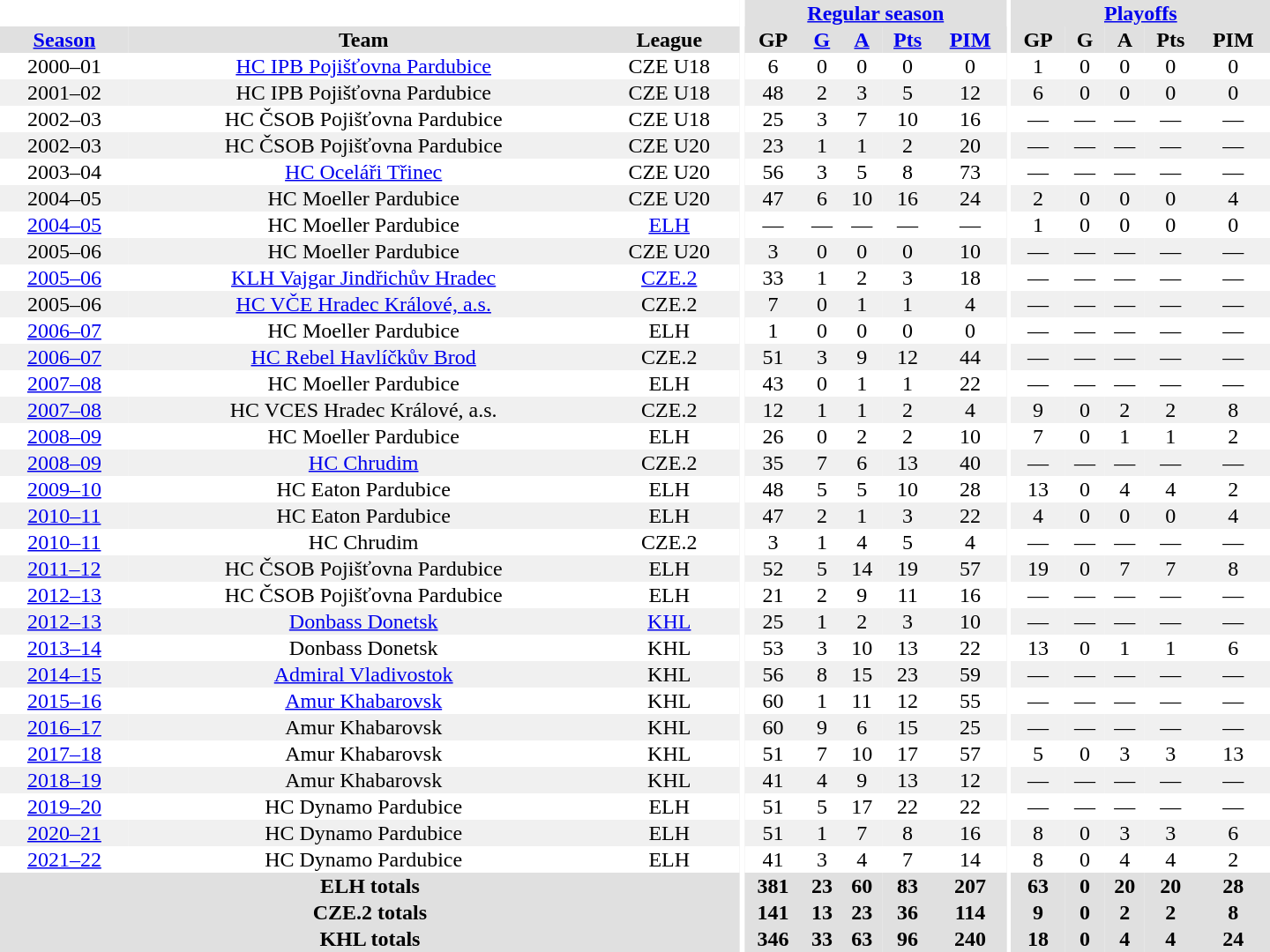<table border="0" cellpadding="1" cellspacing="0" style="text-align:center; width:60em">
<tr bgcolor="#e0e0e0">
<th colspan="3"  bgcolor="#ffffff"></th>
<th rowspan="100" bgcolor="#ffffff"></th>
<th colspan="5"><a href='#'>Regular season</a></th>
<th rowspan="100" bgcolor="#ffffff"></th>
<th colspan="5"><a href='#'>Playoffs</a></th>
</tr>
<tr bgcolor="#e0e0e0">
<th><a href='#'>Season</a></th>
<th>Team</th>
<th>League</th>
<th>GP</th>
<th><a href='#'>G</a></th>
<th><a href='#'>A</a></th>
<th><a href='#'>Pts</a></th>
<th><a href='#'>PIM</a></th>
<th>GP</th>
<th>G</th>
<th>A</th>
<th>Pts</th>
<th>PIM</th>
</tr>
<tr>
<td>2000–01</td>
<td><a href='#'>HC IPB Pojišťovna Pardubice</a></td>
<td>CZE U18</td>
<td>6</td>
<td>0</td>
<td>0</td>
<td>0</td>
<td>0</td>
<td>1</td>
<td>0</td>
<td>0</td>
<td>0</td>
<td>0</td>
</tr>
<tr bgcolor="#f0f0f0">
<td>2001–02</td>
<td>HC IPB Pojišťovna Pardubice</td>
<td>CZE U18</td>
<td>48</td>
<td>2</td>
<td>3</td>
<td>5</td>
<td>12</td>
<td>6</td>
<td>0</td>
<td>0</td>
<td>0</td>
<td>0</td>
</tr>
<tr>
<td>2002–03</td>
<td>HC ČSOB Pojišťovna Pardubice</td>
<td>CZE U18</td>
<td>25</td>
<td>3</td>
<td>7</td>
<td>10</td>
<td>16</td>
<td>—</td>
<td>—</td>
<td>—</td>
<td>—</td>
<td>—</td>
</tr>
<tr bgcolor="#f0f0f0">
<td>2002–03</td>
<td>HC ČSOB Pojišťovna Pardubice</td>
<td>CZE U20</td>
<td>23</td>
<td>1</td>
<td>1</td>
<td>2</td>
<td>20</td>
<td>—</td>
<td>—</td>
<td>—</td>
<td>—</td>
<td>—</td>
</tr>
<tr>
<td>2003–04</td>
<td><a href='#'>HC Oceláři Třinec</a></td>
<td>CZE U20</td>
<td>56</td>
<td>3</td>
<td>5</td>
<td>8</td>
<td>73</td>
<td>—</td>
<td>—</td>
<td>—</td>
<td>—</td>
<td>—</td>
</tr>
<tr bgcolor="#f0f0f0">
<td>2004–05</td>
<td>HC Moeller Pardubice</td>
<td>CZE U20</td>
<td>47</td>
<td>6</td>
<td>10</td>
<td>16</td>
<td>24</td>
<td>2</td>
<td>0</td>
<td>0</td>
<td>0</td>
<td>4</td>
</tr>
<tr>
<td><a href='#'>2004–05</a></td>
<td>HC Moeller Pardubice</td>
<td><a href='#'>ELH</a></td>
<td>—</td>
<td>—</td>
<td>—</td>
<td>—</td>
<td>—</td>
<td>1</td>
<td>0</td>
<td>0</td>
<td>0</td>
<td>0</td>
</tr>
<tr bgcolor="#f0f0f0">
<td>2005–06</td>
<td>HC Moeller Pardubice</td>
<td>CZE U20</td>
<td>3</td>
<td>0</td>
<td>0</td>
<td>0</td>
<td>10</td>
<td>—</td>
<td>—</td>
<td>—</td>
<td>—</td>
<td>—</td>
</tr>
<tr>
<td><a href='#'>2005–06</a></td>
<td><a href='#'>KLH Vajgar Jindřichův Hradec</a></td>
<td><a href='#'>CZE.2</a></td>
<td>33</td>
<td>1</td>
<td>2</td>
<td>3</td>
<td>18</td>
<td>—</td>
<td>—</td>
<td>—</td>
<td>—</td>
<td>—</td>
</tr>
<tr bgcolor="#f0f0f0">
<td>2005–06</td>
<td><a href='#'>HC VČE Hradec Králové, a.s.</a></td>
<td>CZE.2</td>
<td>7</td>
<td>0</td>
<td>1</td>
<td>1</td>
<td>4</td>
<td>—</td>
<td>—</td>
<td>—</td>
<td>—</td>
<td>—</td>
</tr>
<tr>
<td><a href='#'>2006–07</a></td>
<td>HC Moeller Pardubice</td>
<td>ELH</td>
<td>1</td>
<td>0</td>
<td>0</td>
<td>0</td>
<td>0</td>
<td>—</td>
<td>—</td>
<td>—</td>
<td>—</td>
<td>—</td>
</tr>
<tr bgcolor="#f0f0f0">
<td><a href='#'>2006–07</a></td>
<td><a href='#'>HC Rebel Havlíčkův Brod</a></td>
<td>CZE.2</td>
<td>51</td>
<td>3</td>
<td>9</td>
<td>12</td>
<td>44</td>
<td>—</td>
<td>—</td>
<td>—</td>
<td>—</td>
<td>—</td>
</tr>
<tr>
<td><a href='#'>2007–08</a></td>
<td>HC Moeller Pardubice</td>
<td>ELH</td>
<td>43</td>
<td>0</td>
<td>1</td>
<td>1</td>
<td>22</td>
<td>—</td>
<td>—</td>
<td>—</td>
<td>—</td>
<td>—</td>
</tr>
<tr bgcolor="#f0f0f0">
<td><a href='#'>2007–08</a></td>
<td>HC VCES Hradec Králové, a.s.</td>
<td>CZE.2</td>
<td>12</td>
<td>1</td>
<td>1</td>
<td>2</td>
<td>4</td>
<td>9</td>
<td>0</td>
<td>2</td>
<td>2</td>
<td>8</td>
</tr>
<tr>
<td><a href='#'>2008–09</a></td>
<td>HC Moeller Pardubice</td>
<td>ELH</td>
<td>26</td>
<td>0</td>
<td>2</td>
<td>2</td>
<td>10</td>
<td>7</td>
<td>0</td>
<td>1</td>
<td>1</td>
<td>2</td>
</tr>
<tr bgcolor="#f0f0f0">
<td><a href='#'>2008–09</a></td>
<td><a href='#'>HC Chrudim</a></td>
<td>CZE.2</td>
<td>35</td>
<td>7</td>
<td>6</td>
<td>13</td>
<td>40</td>
<td>—</td>
<td>—</td>
<td>—</td>
<td>—</td>
<td>—</td>
</tr>
<tr>
<td><a href='#'>2009–10</a></td>
<td>HC Eaton Pardubice</td>
<td>ELH</td>
<td>48</td>
<td>5</td>
<td>5</td>
<td>10</td>
<td>28</td>
<td>13</td>
<td>0</td>
<td>4</td>
<td>4</td>
<td>2</td>
</tr>
<tr bgcolor="#f0f0f0">
<td><a href='#'>2010–11</a></td>
<td>HC Eaton Pardubice</td>
<td>ELH</td>
<td>47</td>
<td>2</td>
<td>1</td>
<td>3</td>
<td>22</td>
<td>4</td>
<td>0</td>
<td>0</td>
<td>0</td>
<td>4</td>
</tr>
<tr>
<td><a href='#'>2010–11</a></td>
<td>HC Chrudim</td>
<td>CZE.2</td>
<td>3</td>
<td>1</td>
<td>4</td>
<td>5</td>
<td>4</td>
<td>—</td>
<td>—</td>
<td>—</td>
<td>—</td>
<td>—</td>
</tr>
<tr bgcolor="#f0f0f0">
<td><a href='#'>2011–12</a></td>
<td>HC ČSOB Pojišťovna Pardubice</td>
<td>ELH</td>
<td>52</td>
<td>5</td>
<td>14</td>
<td>19</td>
<td>57</td>
<td>19</td>
<td>0</td>
<td>7</td>
<td>7</td>
<td>8</td>
</tr>
<tr>
<td><a href='#'>2012–13</a></td>
<td>HC ČSOB Pojišťovna Pardubice</td>
<td>ELH</td>
<td>21</td>
<td>2</td>
<td>9</td>
<td>11</td>
<td>16</td>
<td>—</td>
<td>—</td>
<td>—</td>
<td>—</td>
<td>—</td>
</tr>
<tr bgcolor="#f0f0f0">
<td><a href='#'>2012–13</a></td>
<td><a href='#'>Donbass Donetsk</a></td>
<td><a href='#'>KHL</a></td>
<td>25</td>
<td>1</td>
<td>2</td>
<td>3</td>
<td>10</td>
<td>—</td>
<td>—</td>
<td>—</td>
<td>—</td>
<td>—</td>
</tr>
<tr>
<td><a href='#'>2013–14</a></td>
<td>Donbass Donetsk</td>
<td>KHL</td>
<td>53</td>
<td>3</td>
<td>10</td>
<td>13</td>
<td>22</td>
<td>13</td>
<td>0</td>
<td>1</td>
<td>1</td>
<td>6</td>
</tr>
<tr bgcolor="#f0f0f0">
<td><a href='#'>2014–15</a></td>
<td><a href='#'>Admiral Vladivostok</a></td>
<td>KHL</td>
<td>56</td>
<td>8</td>
<td>15</td>
<td>23</td>
<td>59</td>
<td>—</td>
<td>—</td>
<td>—</td>
<td>—</td>
<td>—</td>
</tr>
<tr>
<td><a href='#'>2015–16</a></td>
<td><a href='#'>Amur Khabarovsk</a></td>
<td>KHL</td>
<td>60</td>
<td>1</td>
<td>11</td>
<td>12</td>
<td>55</td>
<td>—</td>
<td>—</td>
<td>—</td>
<td>—</td>
<td>—</td>
</tr>
<tr bgcolor="#f0f0f0">
<td><a href='#'>2016–17</a></td>
<td>Amur Khabarovsk</td>
<td>KHL</td>
<td>60</td>
<td>9</td>
<td>6</td>
<td>15</td>
<td>25</td>
<td>—</td>
<td>—</td>
<td>—</td>
<td>—</td>
<td>—</td>
</tr>
<tr>
<td><a href='#'>2017–18</a></td>
<td>Amur Khabarovsk</td>
<td>KHL</td>
<td>51</td>
<td>7</td>
<td>10</td>
<td>17</td>
<td>57</td>
<td>5</td>
<td>0</td>
<td>3</td>
<td>3</td>
<td>13</td>
</tr>
<tr bgcolor="#f0f0f0">
<td><a href='#'>2018–19</a></td>
<td>Amur Khabarovsk</td>
<td>KHL</td>
<td>41</td>
<td>4</td>
<td>9</td>
<td>13</td>
<td>12</td>
<td>—</td>
<td>—</td>
<td>—</td>
<td>—</td>
<td>—</td>
</tr>
<tr>
<td><a href='#'>2019–20</a></td>
<td>HC Dynamo Pardubice</td>
<td>ELH</td>
<td>51</td>
<td>5</td>
<td>17</td>
<td>22</td>
<td>22</td>
<td>—</td>
<td>—</td>
<td>—</td>
<td>—</td>
<td>—</td>
</tr>
<tr bgcolor="#f0f0f0">
<td><a href='#'>2020–21</a></td>
<td>HC Dynamo Pardubice</td>
<td>ELH</td>
<td>51</td>
<td>1</td>
<td>7</td>
<td>8</td>
<td>16</td>
<td>8</td>
<td>0</td>
<td>3</td>
<td>3</td>
<td>6</td>
</tr>
<tr>
<td><a href='#'>2021–22</a></td>
<td>HC Dynamo Pardubice</td>
<td>ELH</td>
<td>41</td>
<td>3</td>
<td>4</td>
<td>7</td>
<td>14</td>
<td>8</td>
<td>0</td>
<td>4</td>
<td>4</td>
<td>2</td>
</tr>
<tr bgcolor="#e0e0e0">
<th colspan="3">ELH totals</th>
<th>381</th>
<th>23</th>
<th>60</th>
<th>83</th>
<th>207</th>
<th>63</th>
<th>0</th>
<th>20</th>
<th>20</th>
<th>28</th>
</tr>
<tr bgcolor="#e0e0e0">
<th colspan="3">CZE.2 totals</th>
<th>141</th>
<th>13</th>
<th>23</th>
<th>36</th>
<th>114</th>
<th>9</th>
<th>0</th>
<th>2</th>
<th>2</th>
<th>8</th>
</tr>
<tr bgcolor="#e0e0e0">
<th colspan="3">KHL totals</th>
<th>346</th>
<th>33</th>
<th>63</th>
<th>96</th>
<th>240</th>
<th>18</th>
<th>0</th>
<th>4</th>
<th>4</th>
<th>24</th>
</tr>
</table>
